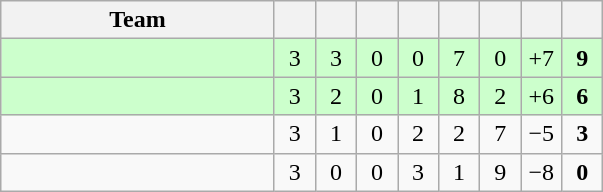<table class="wikitable" style="text-align: center;">
<tr>
<th width="175">Team</th>
<th width="20"></th>
<th width="20"></th>
<th width="20"></th>
<th width="20"></th>
<th width="20"></th>
<th width="20"></th>
<th width="20"></th>
<th width="20"></th>
</tr>
<tr bgcolor="#ccffcc">
<td align=left></td>
<td>3</td>
<td>3</td>
<td>0</td>
<td>0</td>
<td>7</td>
<td>0</td>
<td>+7</td>
<td><strong>9</strong></td>
</tr>
<tr bgcolor="#ccffcc">
<td align=left><em></em></td>
<td>3</td>
<td>2</td>
<td>0</td>
<td>1</td>
<td>8</td>
<td>2</td>
<td>+6</td>
<td><strong>6</strong></td>
</tr>
<tr bgcolor=>
<td align=left></td>
<td>3</td>
<td>1</td>
<td>0</td>
<td>2</td>
<td>2</td>
<td>7</td>
<td>−5</td>
<td><strong>3</strong></td>
</tr>
<tr bgcolor=>
<td align=left></td>
<td>3</td>
<td>0</td>
<td>0</td>
<td>3</td>
<td>1</td>
<td>9</td>
<td>−8</td>
<td><strong>0</strong></td>
</tr>
</table>
